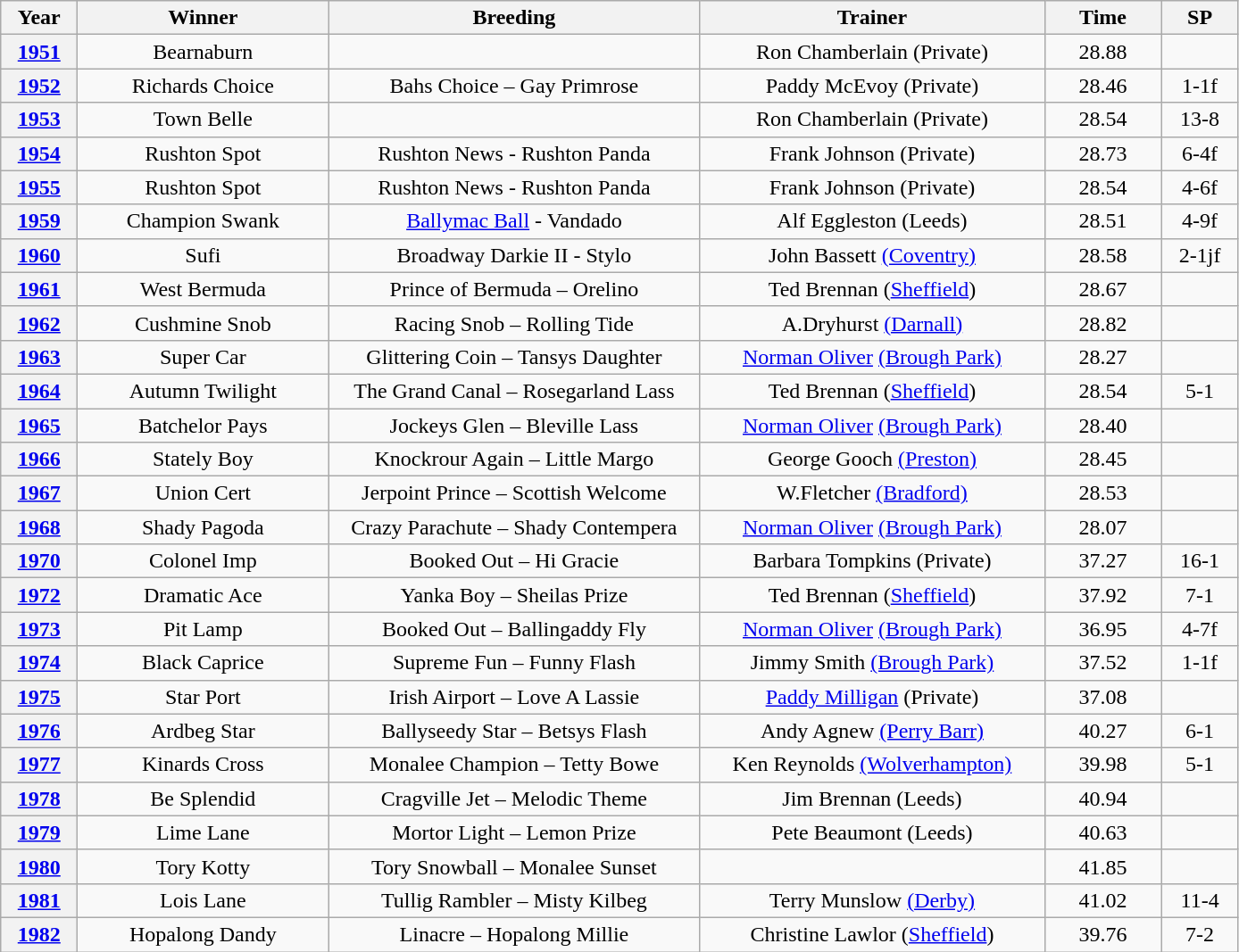<table class="wikitable" style="text-align:center">
<tr>
<th width=50>Year</th>
<th width=180>Winner</th>
<th width=270>Breeding</th>
<th width=250>Trainer</th>
<th width=80>Time</th>
<th width=50>SP</th>
</tr>
<tr>
<th><a href='#'>1951</a></th>
<td>Bearnaburn</td>
<td></td>
<td>Ron Chamberlain (Private)</td>
<td>28.88</td>
<td></td>
</tr>
<tr>
<th><a href='#'>1952</a></th>
<td>Richards Choice</td>
<td>Bahs Choice – Gay Primrose</td>
<td>Paddy McEvoy (Private)</td>
<td>28.46</td>
<td>1-1f</td>
</tr>
<tr>
<th><a href='#'>1953</a></th>
<td>Town Belle</td>
<td></td>
<td>Ron Chamberlain (Private)</td>
<td>28.54</td>
<td>13-8</td>
</tr>
<tr>
<th><a href='#'>1954</a></th>
<td>Rushton Spot</td>
<td>Rushton News - Rushton Panda</td>
<td>Frank Johnson (Private)</td>
<td>28.73</td>
<td>6-4f</td>
</tr>
<tr>
<th><a href='#'>1955</a></th>
<td>Rushton Spot</td>
<td>Rushton News - Rushton Panda</td>
<td>Frank Johnson (Private)</td>
<td>28.54</td>
<td>4-6f</td>
</tr>
<tr>
<th><a href='#'>1959</a></th>
<td>Champion Swank</td>
<td><a href='#'>Ballymac Ball</a> - Vandado</td>
<td>Alf Eggleston (Leeds)</td>
<td>28.51</td>
<td>4-9f</td>
</tr>
<tr>
<th><a href='#'>1960</a></th>
<td>Sufi</td>
<td>Broadway Darkie II - Stylo</td>
<td>John Bassett <a href='#'>(Coventry)</a></td>
<td>28.58</td>
<td>2-1jf</td>
</tr>
<tr>
<th><a href='#'>1961</a></th>
<td>West Bermuda</td>
<td>Prince of Bermuda – Orelino</td>
<td>Ted Brennan (<a href='#'>Sheffield</a>)</td>
<td>28.67</td>
<td></td>
</tr>
<tr>
<th><a href='#'>1962</a></th>
<td>Cushmine Snob</td>
<td>Racing Snob – Rolling Tide</td>
<td>A.Dryhurst <a href='#'>(Darnall)</a></td>
<td>28.82</td>
<td></td>
</tr>
<tr>
<th><a href='#'>1963</a></th>
<td>Super Car</td>
<td>Glittering Coin – Tansys Daughter</td>
<td><a href='#'>Norman Oliver</a> <a href='#'>(Brough Park)</a></td>
<td>28.27</td>
<td></td>
</tr>
<tr>
<th><a href='#'>1964</a></th>
<td>Autumn Twilight</td>
<td>The Grand Canal – Rosegarland Lass</td>
<td>Ted Brennan (<a href='#'>Sheffield</a>)</td>
<td>28.54</td>
<td>5-1</td>
</tr>
<tr>
<th><a href='#'>1965</a></th>
<td>Batchelor Pays</td>
<td>Jockeys Glen – Bleville Lass</td>
<td><a href='#'>Norman Oliver</a> <a href='#'>(Brough Park)</a></td>
<td>28.40</td>
<td></td>
</tr>
<tr>
<th><a href='#'>1966</a></th>
<td>Stately Boy</td>
<td>Knockrour Again – Little Margo</td>
<td>George Gooch <a href='#'>(Preston)</a></td>
<td>28.45</td>
<td></td>
</tr>
<tr>
<th><a href='#'>1967</a></th>
<td>Union Cert</td>
<td>Jerpoint Prince – Scottish Welcome</td>
<td>W.Fletcher <a href='#'>(Bradford)</a></td>
<td>28.53</td>
<td></td>
</tr>
<tr>
<th><a href='#'>1968</a></th>
<td>Shady Pagoda</td>
<td>Crazy Parachute – Shady Contempera</td>
<td><a href='#'>Norman Oliver</a> <a href='#'>(Brough Park)</a></td>
<td>28.07</td>
<td></td>
</tr>
<tr>
<th><a href='#'>1970</a></th>
<td>Colonel Imp</td>
<td>Booked Out – Hi Gracie</td>
<td>Barbara Tompkins (Private)</td>
<td>37.27</td>
<td>16-1</td>
</tr>
<tr>
<th><a href='#'>1972</a></th>
<td>Dramatic Ace</td>
<td>Yanka Boy – Sheilas Prize</td>
<td>Ted Brennan (<a href='#'>Sheffield</a>)</td>
<td>37.92</td>
<td>7-1</td>
</tr>
<tr>
<th><a href='#'>1973</a></th>
<td>Pit Lamp</td>
<td>Booked Out – Ballingaddy Fly</td>
<td><a href='#'>Norman Oliver</a> <a href='#'>(Brough Park)</a></td>
<td>36.95</td>
<td>4-7f</td>
</tr>
<tr>
<th><a href='#'>1974</a></th>
<td>Black Caprice</td>
<td>Supreme Fun – Funny Flash</td>
<td>Jimmy Smith <a href='#'>(Brough Park)</a></td>
<td>37.52</td>
<td>1-1f</td>
</tr>
<tr>
<th><a href='#'>1975</a></th>
<td>Star Port</td>
<td>Irish Airport – Love A Lassie</td>
<td><a href='#'>Paddy Milligan</a> (Private)</td>
<td>37.08</td>
<td></td>
</tr>
<tr>
<th><a href='#'>1976</a></th>
<td>Ardbeg Star</td>
<td>Ballyseedy Star – Betsys Flash</td>
<td>Andy Agnew <a href='#'>(Perry Barr)</a></td>
<td>40.27</td>
<td>6-1</td>
</tr>
<tr>
<th><a href='#'>1977</a></th>
<td>Kinards Cross</td>
<td>Monalee Champion – Tetty Bowe</td>
<td>Ken Reynolds <a href='#'>(Wolverhampton)</a></td>
<td>39.98</td>
<td>5-1</td>
</tr>
<tr>
<th><a href='#'>1978</a></th>
<td>Be Splendid</td>
<td>Cragville Jet – Melodic Theme</td>
<td>Jim Brennan (Leeds)</td>
<td>40.94</td>
<td></td>
</tr>
<tr>
<th><a href='#'>1979</a></th>
<td>Lime Lane</td>
<td>Mortor Light – Lemon Prize</td>
<td>Pete Beaumont (Leeds)</td>
<td>40.63</td>
<td></td>
</tr>
<tr>
<th><a href='#'>1980</a></th>
<td>Tory Kotty</td>
<td>Tory Snowball – Monalee Sunset</td>
<td></td>
<td>41.85</td>
<td></td>
</tr>
<tr>
<th><a href='#'>1981</a></th>
<td>Lois Lane</td>
<td>Tullig Rambler – Misty Kilbeg</td>
<td>Terry Munslow <a href='#'>(Derby)</a></td>
<td>41.02</td>
<td>11-4</td>
</tr>
<tr>
<th><a href='#'>1982</a></th>
<td>Hopalong Dandy</td>
<td>Linacre – Hopalong Millie</td>
<td>Christine Lawlor (<a href='#'>Sheffield</a>)</td>
<td>39.76</td>
<td>7-2</td>
</tr>
</table>
